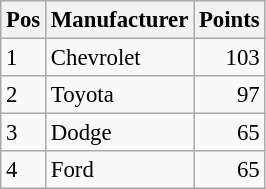<table class="wikitable" style="font-size: 95%;">
<tr>
<th>Pos</th>
<th>Manufacturer</th>
<th>Points</th>
</tr>
<tr>
<td>1</td>
<td>Chevrolet</td>
<td style="text-align:right;">103</td>
</tr>
<tr>
<td>2</td>
<td>Toyota</td>
<td style="text-align:right;">97</td>
</tr>
<tr>
<td>3</td>
<td>Dodge</td>
<td style="text-align:right;">65</td>
</tr>
<tr>
<td>4</td>
<td>Ford</td>
<td style="text-align:right;">65</td>
</tr>
</table>
